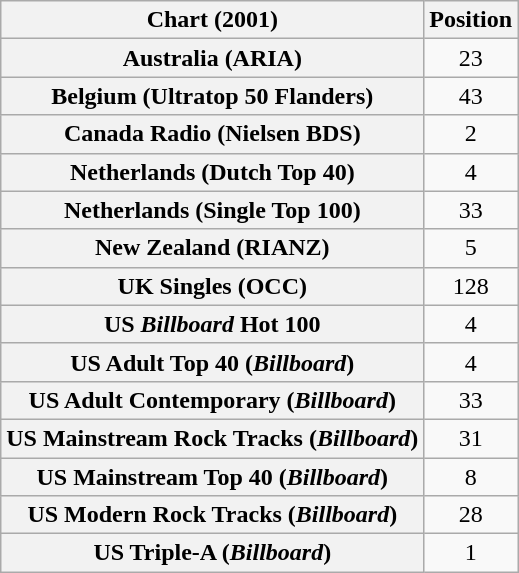<table class="wikitable sortable plainrowheaders" style="text-align:center">
<tr>
<th scope="col">Chart (2001)</th>
<th scope="col">Position</th>
</tr>
<tr>
<th scope="row">Australia (ARIA)</th>
<td>23</td>
</tr>
<tr>
<th scope="row">Belgium (Ultratop 50 Flanders)</th>
<td>43</td>
</tr>
<tr>
<th scope="row">Canada Radio (Nielsen BDS)</th>
<td>2</td>
</tr>
<tr>
<th scope="row">Netherlands (Dutch Top 40)</th>
<td>4</td>
</tr>
<tr>
<th scope="row">Netherlands (Single Top 100)</th>
<td>33</td>
</tr>
<tr>
<th scope="row">New Zealand (RIANZ)</th>
<td>5</td>
</tr>
<tr>
<th scope="row">UK Singles (OCC)</th>
<td>128</td>
</tr>
<tr>
<th scope="row">US <em>Billboard</em> Hot 100</th>
<td>4</td>
</tr>
<tr>
<th scope="row">US Adult Top 40 (<em>Billboard</em>)</th>
<td>4</td>
</tr>
<tr>
<th scope="row">US Adult Contemporary (<em>Billboard</em>)</th>
<td>33</td>
</tr>
<tr>
<th scope="row">US Mainstream Rock Tracks (<em>Billboard</em>)</th>
<td>31</td>
</tr>
<tr>
<th scope="row">US Mainstream Top 40 (<em>Billboard</em>)</th>
<td>8</td>
</tr>
<tr>
<th scope="row">US Modern Rock Tracks (<em>Billboard</em>)</th>
<td>28</td>
</tr>
<tr>
<th scope="row">US Triple-A (<em>Billboard</em>)</th>
<td>1</td>
</tr>
</table>
